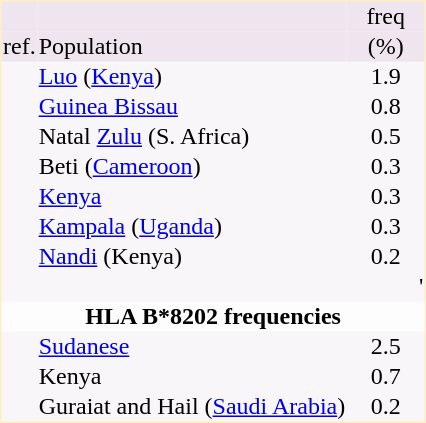<table border="0" cellspacing="0" cellpadding="1" align="left" style="text-align:center; margin-right: 3em;  border:1px #ffeebb solid; background:#f8f6f8; ">
<tr style="background:#efe5ef">
<td></td>
<td></td>
<td>freq</td>
</tr>
<tr style="background:#eee5ef">
<td>ref.</td>
<td align="left">Population</td>
<td style="width:50px">(%)</td>
</tr>
<tr>
<td></td>
<td align="left"><a href='#'>Luo</a> (<a href='#'>Kenya</a>)</td>
<td>1.9</td>
</tr>
<tr>
<td></td>
<td align="left"><a href='#'>Guinea Bissau</a></td>
<td>0.8</td>
</tr>
<tr>
<td></td>
<td align="left">Natal <a href='#'>Zulu</a> (S. Africa)</td>
<td>0.5</td>
</tr>
<tr>
<td></td>
<td align="left">Beti (<a href='#'>Cameroon</a>)</td>
<td>0.3</td>
</tr>
<tr>
<td></td>
<td align="left"><a href='#'>Kenya</a></td>
<td>0.3</td>
</tr>
<tr>
<td></td>
<td align="left"><a href='#'>Kampala</a> (<a href='#'>Uganda</a>)</td>
<td>0.3</td>
</tr>
<tr>
<td></td>
<td align="left"><a href='#'>Nandi</a> (Kenya)</td>
<td>0.2</td>
</tr>
<tr>
<td Colspan = 3 align="right">'</td>
</tr>
<tr style="background:#fefdfe">
<td Colspan = 3><strong>HLA B*8202 frequencies</strong></td>
</tr>
<tr>
<td></td>
<td align="left"><a href='#'>Sudanese</a></td>
<td>2.5</td>
</tr>
<tr>
<td></td>
<td align="left">Kenya</td>
<td>0.7</td>
</tr>
<tr>
<td></td>
<td align="left">Guraiat and Hail (<a href='#'>Saudi Arabia</a>)</td>
<td>0.2</td>
</tr>
</table>
